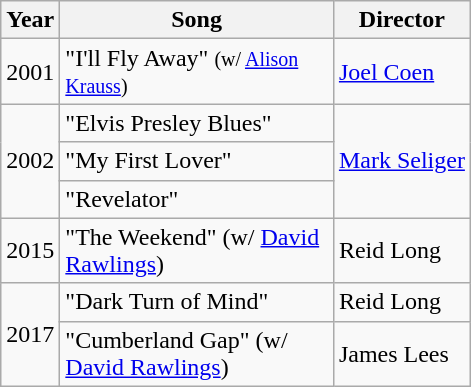<table class="wikitable">
<tr>
<th>Year</th>
<th width="175">Song</th>
<th>Director</th>
</tr>
<tr>
<td>2001</td>
<td>"I'll Fly Away" <small>(w/ <a href='#'>Alison Krauss</a>)</small></td>
<td><a href='#'>Joel Coen</a></td>
</tr>
<tr>
<td rowspan="3">2002</td>
<td>"Elvis Presley Blues"</td>
<td rowspan="3"><a href='#'>Mark Seliger</a></td>
</tr>
<tr>
<td>"My First Lover"</td>
</tr>
<tr>
<td>"Revelator"</td>
</tr>
<tr>
<td>2015</td>
<td>"The Weekend" (w/ <a href='#'>David Rawlings</a>)</td>
<td>Reid Long</td>
</tr>
<tr>
<td rowspan="2">2017</td>
<td>"Dark Turn of Mind"</td>
<td>Reid Long</td>
</tr>
<tr>
<td>"Cumberland Gap" (w/ <a href='#'>David Rawlings</a>)</td>
<td>James Lees</td>
</tr>
</table>
